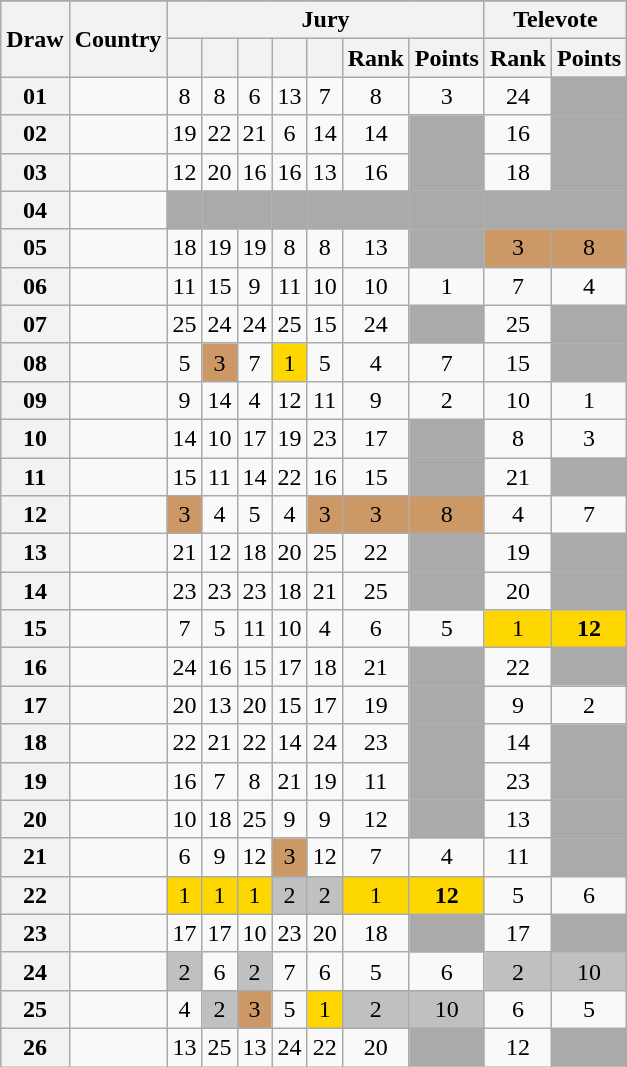<table class="sortable wikitable collapsible plainrowheaders" style="text-align:center;">
<tr>
</tr>
<tr>
<th scope="col" rowspan="2">Draw</th>
<th scope="col" rowspan="2">Country</th>
<th scope="col" colspan="7">Jury</th>
<th scope="col" colspan="2">Televote</th>
</tr>
<tr>
<th scope="col"><small></small></th>
<th scope="col"><small></small></th>
<th scope="col"><small></small></th>
<th scope="col"><small></small></th>
<th scope="col"><small></small></th>
<th scope="col">Rank</th>
<th scope="col">Points</th>
<th scope="col">Rank</th>
<th scope="col">Points</th>
</tr>
<tr>
<th scope="row" style="text-align:center;">01</th>
<td style="text-align:left;"></td>
<td>8</td>
<td>8</td>
<td>6</td>
<td>13</td>
<td>7</td>
<td>8</td>
<td>3</td>
<td>24</td>
<td style="background:#AAAAAA;"></td>
</tr>
<tr>
<th scope="row" style="text-align:center;">02</th>
<td style="text-align:left;"></td>
<td>19</td>
<td>22</td>
<td>21</td>
<td>6</td>
<td>14</td>
<td>14</td>
<td style="background:#AAAAAA;"></td>
<td>16</td>
<td style="background:#AAAAAA;"></td>
</tr>
<tr>
<th scope="row" style="text-align:center;">03</th>
<td style="text-align:left;"></td>
<td>12</td>
<td>20</td>
<td>16</td>
<td>16</td>
<td>13</td>
<td>16</td>
<td style="background:#AAAAAA;"></td>
<td>18</td>
<td style="background:#AAAAAA;"></td>
</tr>
<tr class="sortbottom">
<th scope="row" style="text-align:center;">04</th>
<td style="text-align:left;"></td>
<td style="background:#AAAAAA;"></td>
<td style="background:#AAAAAA;"></td>
<td style="background:#AAAAAA;"></td>
<td style="background:#AAAAAA;"></td>
<td style="background:#AAAAAA;"></td>
<td style="background:#AAAAAA;"></td>
<td style="background:#AAAAAA;"></td>
<td style="background:#AAAAAA;"></td>
<td style="background:#AAAAAA;"></td>
</tr>
<tr>
<th scope="row" style="text-align:center;">05</th>
<td style="text-align:left;"></td>
<td>18</td>
<td>19</td>
<td>19</td>
<td>8</td>
<td>8</td>
<td>13</td>
<td style="background:#AAAAAA;"></td>
<td style="background:#CC9966;">3</td>
<td style="background:#CC9966;">8</td>
</tr>
<tr>
<th scope="row" style="text-align:center;">06</th>
<td style="text-align:left;"></td>
<td>11</td>
<td>15</td>
<td>9</td>
<td>11</td>
<td>10</td>
<td>10</td>
<td>1</td>
<td>7</td>
<td>4</td>
</tr>
<tr>
<th scope="row" style="text-align:center;">07</th>
<td style="text-align:left;"></td>
<td>25</td>
<td>24</td>
<td>24</td>
<td>25</td>
<td>15</td>
<td>24</td>
<td style="background:#AAAAAA;"></td>
<td>25</td>
<td style="background:#AAAAAA;"></td>
</tr>
<tr>
<th scope="row" style="text-align:center;">08</th>
<td style="text-align:left;"></td>
<td>5</td>
<td style="background:#CC9966;">3</td>
<td>7</td>
<td style="background:gold;">1</td>
<td>5</td>
<td>4</td>
<td>7</td>
<td>15</td>
<td style="background:#AAAAAA;"></td>
</tr>
<tr>
<th scope="row" style="text-align:center;">09</th>
<td style="text-align:left;"></td>
<td>9</td>
<td>14</td>
<td>4</td>
<td>12</td>
<td>11</td>
<td>9</td>
<td>2</td>
<td>10</td>
<td>1</td>
</tr>
<tr>
<th scope="row" style="text-align:center;">10</th>
<td style="text-align:left;"></td>
<td>14</td>
<td>10</td>
<td>17</td>
<td>19</td>
<td>23</td>
<td>17</td>
<td style="background:#AAAAAA;"></td>
<td>8</td>
<td>3</td>
</tr>
<tr>
<th scope="row" style="text-align:center;">11</th>
<td style="text-align:left;"></td>
<td>15</td>
<td>11</td>
<td>14</td>
<td>22</td>
<td>16</td>
<td>15</td>
<td style="background:#AAAAAA;"></td>
<td>21</td>
<td style="background:#AAAAAA;"></td>
</tr>
<tr>
<th scope="row" style="text-align:center;">12</th>
<td style="text-align:left;"></td>
<td style="background:#CC9966;">3</td>
<td>4</td>
<td>5</td>
<td>4</td>
<td style="background:#CC9966;">3</td>
<td style="background:#CC9966;">3</td>
<td style="background:#CC9966;">8</td>
<td>4</td>
<td>7</td>
</tr>
<tr>
<th scope="row" style="text-align:center;">13</th>
<td style="text-align:left;"></td>
<td>21</td>
<td>12</td>
<td>18</td>
<td>20</td>
<td>25</td>
<td>22</td>
<td style="background:#AAAAAA;"></td>
<td>19</td>
<td style="background:#AAAAAA;"></td>
</tr>
<tr>
<th scope="row" style="text-align:center;">14</th>
<td style="text-align:left;"></td>
<td>23</td>
<td>23</td>
<td>23</td>
<td>18</td>
<td>21</td>
<td>25</td>
<td style="background:#AAAAAA;"></td>
<td>20</td>
<td style="background:#AAAAAA;"></td>
</tr>
<tr>
<th scope="row" style="text-align:center;">15</th>
<td style="text-align:left;"></td>
<td>7</td>
<td>5</td>
<td>11</td>
<td>10</td>
<td>4</td>
<td>6</td>
<td>5</td>
<td style="background:gold;">1</td>
<td style="background:gold;"><strong>12</strong></td>
</tr>
<tr>
<th scope="row" style="text-align:center;">16</th>
<td style="text-align:left;"></td>
<td>24</td>
<td>16</td>
<td>15</td>
<td>17</td>
<td>18</td>
<td>21</td>
<td style="background:#AAAAAA;"></td>
<td>22</td>
<td style="background:#AAAAAA;"></td>
</tr>
<tr>
<th scope="row" style="text-align:center;">17</th>
<td style="text-align:left;"></td>
<td>20</td>
<td>13</td>
<td>20</td>
<td>15</td>
<td>17</td>
<td>19</td>
<td style="background:#AAAAAA;"></td>
<td>9</td>
<td>2</td>
</tr>
<tr>
<th scope="row" style="text-align:center;">18</th>
<td style="text-align:left;"></td>
<td>22</td>
<td>21</td>
<td>22</td>
<td>14</td>
<td>24</td>
<td>23</td>
<td style="background:#AAAAAA;"></td>
<td>14</td>
<td style="background:#AAAAAA;"></td>
</tr>
<tr>
<th scope="row" style="text-align:center;">19</th>
<td style="text-align:left;"></td>
<td>16</td>
<td>7</td>
<td>8</td>
<td>21</td>
<td>19</td>
<td>11</td>
<td style="background:#AAAAAA;"></td>
<td>23</td>
<td style="background:#AAAAAA;"></td>
</tr>
<tr>
<th scope="row" style="text-align:center;">20</th>
<td style="text-align:left;"></td>
<td>10</td>
<td>18</td>
<td>25</td>
<td>9</td>
<td>9</td>
<td>12</td>
<td style="background:#AAAAAA;"></td>
<td>13</td>
<td style="background:#AAAAAA;"></td>
</tr>
<tr>
<th scope="row" style="text-align:center;">21</th>
<td style="text-align:left;"></td>
<td>6</td>
<td>9</td>
<td>12</td>
<td style="background:#CC9966;">3</td>
<td>12</td>
<td>7</td>
<td>4</td>
<td>11</td>
<td style="background:#AAAAAA;"></td>
</tr>
<tr>
<th scope="row" style="text-align:center;">22</th>
<td style="text-align:left;"></td>
<td style="background:gold;">1</td>
<td style="background:gold;">1</td>
<td style="background:gold;">1</td>
<td style="background:silver;">2</td>
<td style="background:silver;">2</td>
<td style="background:gold;">1</td>
<td style="background:gold;"><strong>12</strong></td>
<td>5</td>
<td>6</td>
</tr>
<tr>
<th scope="row" style="text-align:center;">23</th>
<td style="text-align:left;"></td>
<td>17</td>
<td>17</td>
<td>10</td>
<td>23</td>
<td>20</td>
<td>18</td>
<td style="background:#AAAAAA;"></td>
<td>17</td>
<td style="background:#AAAAAA;"></td>
</tr>
<tr>
<th scope="row" style="text-align:center;">24</th>
<td style="text-align:left;"></td>
<td style="background:silver;">2</td>
<td>6</td>
<td style="background:silver;">2</td>
<td>7</td>
<td>6</td>
<td>5</td>
<td>6</td>
<td style="background:silver;">2</td>
<td style="background:silver;">10</td>
</tr>
<tr>
<th scope="row" style="text-align:center;">25</th>
<td style="text-align:left;"></td>
<td>4</td>
<td style="background:silver;">2</td>
<td style="background:#CC9966;">3</td>
<td>5</td>
<td style="background:gold;">1</td>
<td style="background:silver;">2</td>
<td style="background:silver;">10</td>
<td>6</td>
<td>5</td>
</tr>
<tr>
<th scope="row" style="text-align:center;">26</th>
<td style="text-align:left;"></td>
<td>13</td>
<td>25</td>
<td>13</td>
<td>24</td>
<td>22</td>
<td>20</td>
<td style="background:#AAAAAA;"></td>
<td>12</td>
<td style="background:#AAAAAA;"></td>
</tr>
</table>
